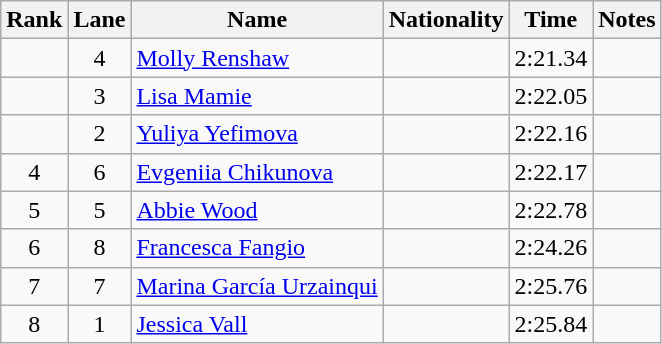<table class="wikitable sortable" style="text-align:center">
<tr>
<th>Rank</th>
<th>Lane</th>
<th>Name</th>
<th>Nationality</th>
<th>Time</th>
<th>Notes</th>
</tr>
<tr>
<td></td>
<td>4</td>
<td align=left><a href='#'>Molly Renshaw</a></td>
<td align=left></td>
<td>2:21.34</td>
<td></td>
</tr>
<tr>
<td></td>
<td>3</td>
<td align=left><a href='#'>Lisa Mamie</a></td>
<td align=left></td>
<td>2:22.05</td>
<td></td>
</tr>
<tr>
<td></td>
<td>2</td>
<td align=left><a href='#'>Yuliya Yefimova</a></td>
<td align=left></td>
<td>2:22.16</td>
<td></td>
</tr>
<tr>
<td>4</td>
<td>6</td>
<td align=left><a href='#'>Evgeniia Chikunova</a></td>
<td align=left></td>
<td>2:22.17</td>
<td></td>
</tr>
<tr>
<td>5</td>
<td>5</td>
<td align=left><a href='#'>Abbie Wood</a></td>
<td align=left></td>
<td>2:22.78</td>
<td></td>
</tr>
<tr>
<td>6</td>
<td>8</td>
<td align=left><a href='#'>Francesca Fangio</a></td>
<td align=left></td>
<td>2:24.26</td>
<td></td>
</tr>
<tr>
<td>7</td>
<td>7</td>
<td align=left><a href='#'>Marina García Urzainqui</a></td>
<td align=left></td>
<td>2:25.76</td>
<td></td>
</tr>
<tr>
<td>8</td>
<td>1</td>
<td align=left><a href='#'>Jessica Vall</a></td>
<td align=left></td>
<td>2:25.84</td>
<td></td>
</tr>
</table>
